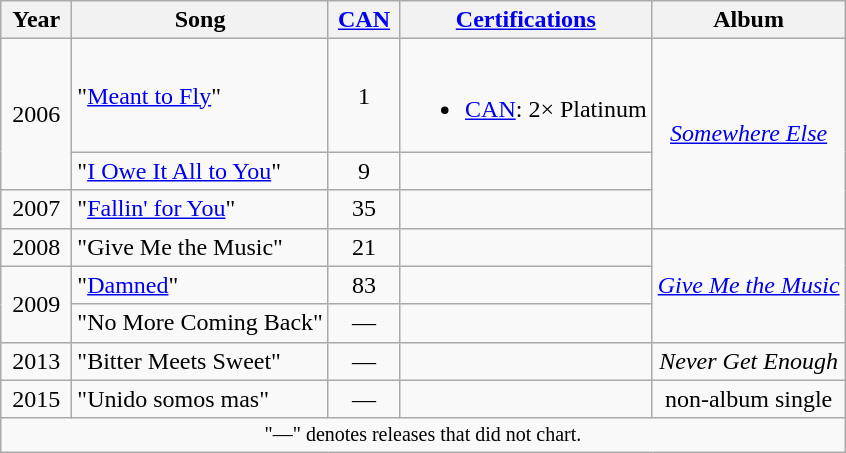<table class="wikitable">
<tr>
<th width="40">Year</th>
<th>Song</th>
<th width="40"><a href='#'>CAN</a><br></th>
<th align="center"><a href='#'>Certifications</a></th>
<th>Album</th>
</tr>
<tr>
<td align="center" rowspan=2>2006</td>
<td>"<a href='#'>Meant to Fly</a>"</td>
<td align="center">1</td>
<td align="center"><br><ul><li><a href='#'>CAN</a>: 2× Platinum</li></ul></td>
<td align="center" rowspan="3"><em><a href='#'>Somewhere Else</a></em></td>
</tr>
<tr>
<td>"<a href='#'>I Owe It All to You</a>"</td>
<td align="center">9</td>
<td align="center"></td>
</tr>
<tr>
<td align="center" rowspan=1>2007</td>
<td>"<a href='#'>Fallin' for You</a>"</td>
<td align="center">35</td>
<td align="center"></td>
</tr>
<tr>
<td align="center" rowspan=1>2008</td>
<td>"Give Me the Music"</td>
<td align="center">21</td>
<td align="center"></td>
<td align="center" rowspan="3"><em><a href='#'>Give Me the Music</a></em></td>
</tr>
<tr>
<td align="center" rowspan=2>2009</td>
<td>"<a href='#'>Damned</a>"</td>
<td align="center">83</td>
<td align="center"></td>
</tr>
<tr>
<td>"No More Coming Back"</td>
<td align="center">—</td>
<td align="center"></td>
</tr>
<tr>
<td align="center" rowspan=1>2013</td>
<td>"Bitter Meets Sweet"</td>
<td align="center">—</td>
<td align="center"></td>
<td align="center" rowspan="1"><em>Never Get Enough</em></td>
</tr>
<tr>
<td align="center" rowspan=1>2015</td>
<td>"Unido somos mas"</td>
<td align="center">—</td>
<td align="center"></td>
<td align="center" rowspan="1">non-album single</td>
</tr>
<tr>
<td colspan="6" style="text-align:center; font-size:10pt;">"—" denotes releases that did not chart.</td>
</tr>
</table>
